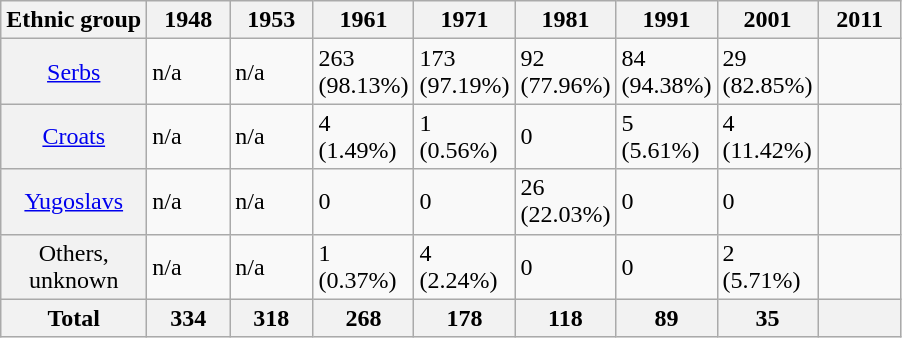<table class="wikitable" border="1">
<tr>
<th>Ethnic group</th>
<th style=width:3em>1948</th>
<th style=width:3em>1953</th>
<th style=width:3em>1961</th>
<th style=width:3em>1971</th>
<th style=width:3em>1981</th>
<th style=width:3em>1991</th>
<th style=width:3em>2001</th>
<th style=width:3em>2011</th>
</tr>
<tr>
<th style=font-weight:300><a href='#'>Serbs</a></th>
<td>n/a</td>
<td>n/a</td>
<td>263 (98.13%)</td>
<td>173 (97.19%)</td>
<td>92 (77.96%)</td>
<td>84 (94.38%)</td>
<td>29 (82.85%)</td>
<td></td>
</tr>
<tr>
<th style=font-weight:300><a href='#'>Croats</a></th>
<td>n/a</td>
<td>n/a</td>
<td>4 (1.49%)</td>
<td>1 (0.56%)</td>
<td>0</td>
<td>5 (5.61%)</td>
<td>4 (11.42%)</td>
<td></td>
</tr>
<tr>
<th style=font-weight:300><a href='#'>Yugoslavs</a></th>
<td>n/a</td>
<td>n/a</td>
<td>0</td>
<td>0</td>
<td>26 (22.03%)</td>
<td>0</td>
<td>0</td>
<td></td>
</tr>
<tr>
<th style=font-weight:300>Others,<br> unknown</th>
<td>n/a</td>
<td>n/a</td>
<td>1 (0.37%)</td>
<td>4 (2.24%)</td>
<td>0</td>
<td>0</td>
<td>2 (5.71%)</td>
<td></td>
</tr>
<tr>
<th>Total</th>
<th>334</th>
<th>318</th>
<th>268</th>
<th>178</th>
<th>118</th>
<th>89</th>
<th>35</th>
<th></th>
</tr>
</table>
